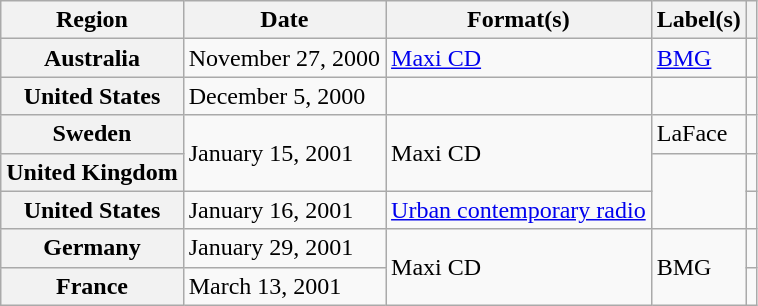<table class="wikitable plainrowheaders">
<tr>
<th scope="col">Region</th>
<th scope="col">Date</th>
<th scope="col">Format(s)</th>
<th scope="col">Label(s)</th>
<th scope="col"></th>
</tr>
<tr>
<th scope="row">Australia</th>
<td>November 27, 2000</td>
<td><a href='#'>Maxi CD</a></td>
<td><a href='#'>BMG</a></td>
<td></td>
</tr>
<tr>
<th scope="row">United States</th>
<td>December 5, 2000</td>
<td></td>
<td></td>
<td></td>
</tr>
<tr>
<th scope="row">Sweden</th>
<td rowspan="2">January 15, 2001</td>
<td rowspan="2">Maxi CD</td>
<td>LaFace</td>
<td></td>
</tr>
<tr>
<th scope="row">United Kingdom</th>
<td rowspan="2"></td>
<td></td>
</tr>
<tr>
<th scope="row">United States</th>
<td>January 16, 2001</td>
<td><a href='#'>Urban contemporary radio</a></td>
<td></td>
</tr>
<tr>
<th scope="row">Germany</th>
<td>January 29, 2001</td>
<td rowspan="2">Maxi CD</td>
<td rowspan="2">BMG</td>
<td></td>
</tr>
<tr>
<th scope="row">France</th>
<td>March 13, 2001</td>
<td></td>
</tr>
</table>
